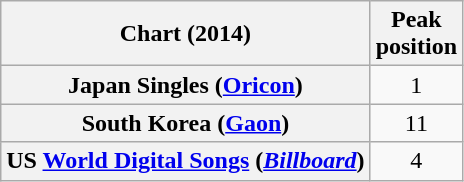<table class="wikitable plainrowheaders">
<tr>
<th scope="col">Chart (2014)</th>
<th scope="col">Peak<br>position</th>
</tr>
<tr>
<th scope="row">Japan Singles (<a href='#'>Oricon</a>)</th>
<td style="text-align:center;">1</td>
</tr>
<tr>
<th scope="row">South Korea (<a href='#'>Gaon</a>)</th>
<td style="text-align:center;">11</td>
</tr>
<tr>
<th scope="row">US <a href='#'>World Digital Songs</a> (<em><a href='#'>Billboard</a></em>)</th>
<td style="text-align:center;">4</td>
</tr>
</table>
